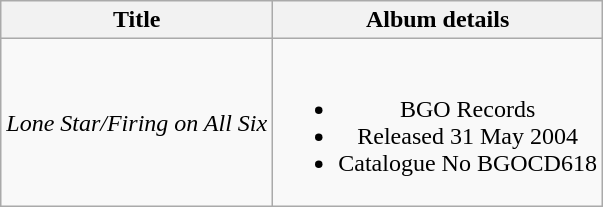<table class="wikitable plainrowheaders" style="text-align:center;" border="1">
<tr>
<th>Title</th>
<th>Album details</th>
</tr>
<tr>
<td><em>Lone Star/Firing on All Six</em></td>
<td><br><ul><li>BGO Records</li><li>Released 31 May 2004</li><li>Catalogue No BGOCD618</li></ul></td>
</tr>
</table>
